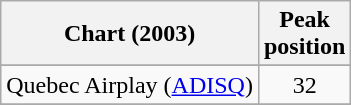<table class="wikitable sortable">
<tr>
<th>Chart (2003)</th>
<th>Peak<br>position</th>
</tr>
<tr>
</tr>
<tr>
</tr>
<tr>
</tr>
<tr>
<td>Quebec Airplay (<a href='#'>ADISQ</a>)</td>
<td align="center">32</td>
</tr>
<tr>
</tr>
<tr>
</tr>
<tr>
</tr>
<tr>
</tr>
<tr>
</tr>
<tr>
</tr>
</table>
